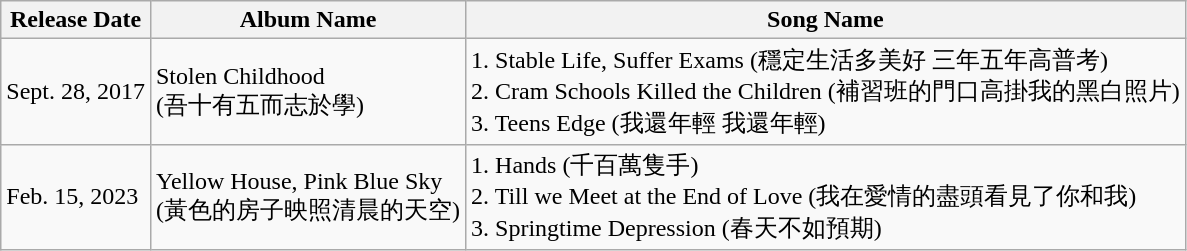<table class="wikitable">
<tr>
<th>Release Date</th>
<th>Album Name</th>
<th>Song Name</th>
</tr>
<tr>
<td>Sept. 28, 2017</td>
<td>Stolen Childhood<br>(吾十有五而志於學)</td>
<td>1. Stable Life, Suffer Exams (穩定生活多美好 三年五年高普考)<br>2. Cram Schools Killed the Children (補習班的門口高掛我的黑白照片)<br>3. Teens Edge (我還年輕 我還年輕)</td>
</tr>
<tr>
<td>Feb. 15, 2023</td>
<td>Yellow House, Pink Blue Sky<br>(黃色的房子映照清晨的天空)</td>
<td>1. Hands (千百萬隻手)<br>2. Till we Meet at the End of Love (我在愛情的盡頭看見了你和我)<br>3. Springtime Depression (春天不如預期)</td>
</tr>
</table>
